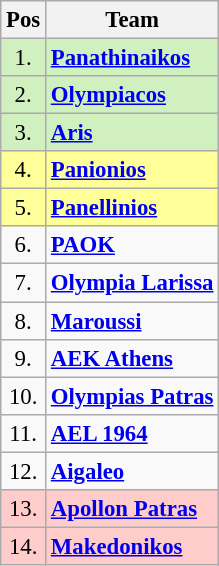<table class="wikitable" style="text-align: center; font-size:95%">
<tr>
<th>Pos</th>
<th>Team</th>
</tr>
<tr bgcolor="D0F0C0">
<td>1.</td>
<td align="left"><strong><a href='#'>Panathinaikos</a></strong></td>
</tr>
<tr bgcolor="D0F0C0">
<td>2.</td>
<td align="left"><strong><a href='#'>Olympiacos</a></strong></td>
</tr>
<tr bgcolor="D0F0C0">
<td>3.</td>
<td align="left"><strong><a href='#'>Aris</a></strong></td>
</tr>
<tr bgcolor="FFFF99">
<td>4.</td>
<td align="left"><strong><a href='#'>Panionios</a></strong></td>
</tr>
<tr bgcolor="FFFF99">
<td>5.</td>
<td align="left"><strong><a href='#'>Panellinios</a></strong></td>
</tr>
<tr>
<td>6.</td>
<td align="left"><strong><a href='#'>PAOK</a></strong></td>
</tr>
<tr>
<td>7.</td>
<td align="left"><strong><a href='#'>Olympia Larissa</a></strong></td>
</tr>
<tr>
<td>8.</td>
<td align="left"><strong><a href='#'>Maroussi</a></strong></td>
</tr>
<tr>
<td>9.</td>
<td align="left"><strong><a href='#'>AEK Athens</a></strong></td>
</tr>
<tr>
<td>10.</td>
<td align="left"><strong><a href='#'>Olympias Patras</a></strong></td>
</tr>
<tr>
<td>11.</td>
<td align="left"><strong><a href='#'>AEL 1964</a></strong></td>
</tr>
<tr>
<td>12.</td>
<td align="left"><strong><a href='#'>Aigaleo</a></strong></td>
</tr>
<tr bgcolor="#FFCCCC">
<td>13.</td>
<td align="left"><strong><a href='#'>Apollon Patras</a></strong></td>
</tr>
<tr bgcolor="#FFCCCC">
<td>14.</td>
<td align="left"><strong><a href='#'>Makedonikos</a></strong></td>
</tr>
</table>
